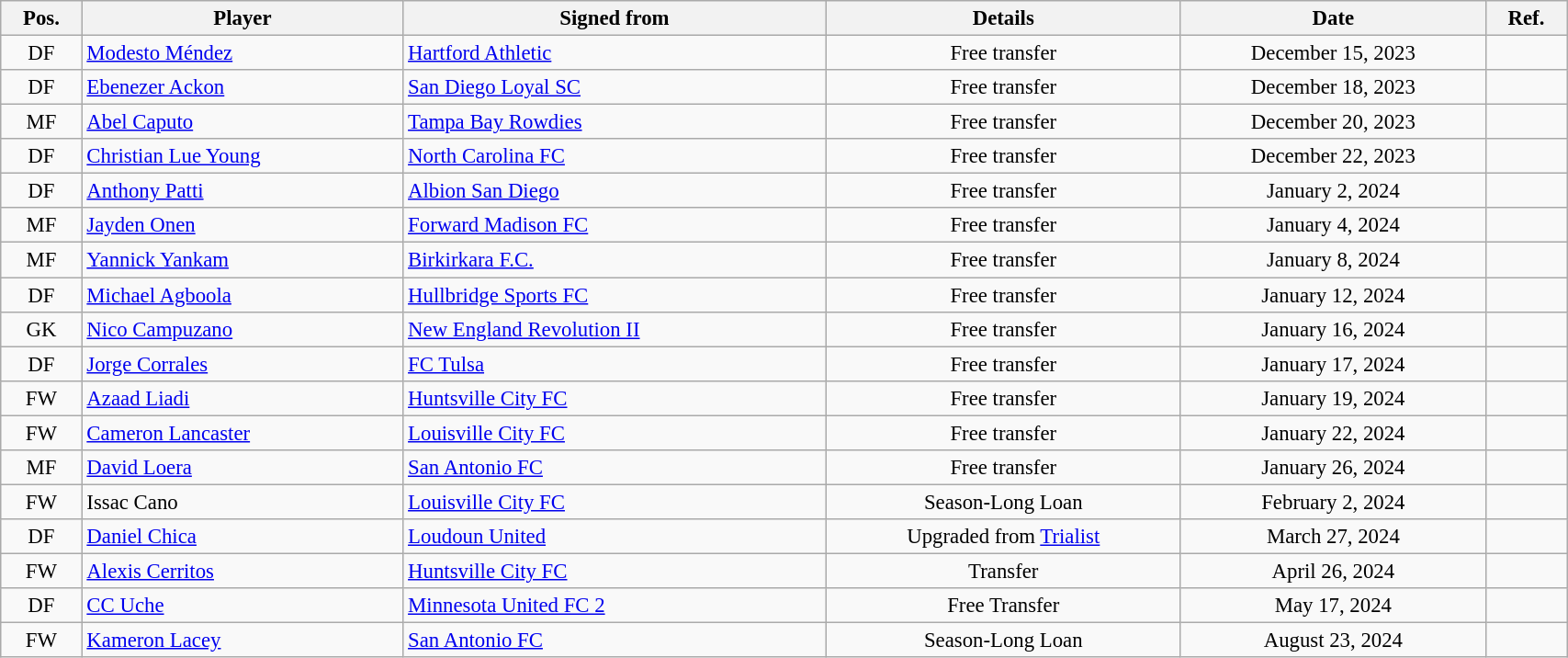<table class="wikitable sortable" style="width:90%; text-align:center; font-size:95%; text-align:left;">
<tr>
<th>Pos.</th>
<th>Player</th>
<th>Signed from</th>
<th>Details</th>
<th>Date</th>
<th>Ref.</th>
</tr>
<tr>
<td style="text-align:center;">DF</td>
<td> <a href='#'>Modesto Méndez</a></td>
<td> <a href='#'>Hartford Athletic</a></td>
<td style="text-align:center;">Free transfer</td>
<td style="text-align:center;">December 15, 2023</td>
<td style="text-align:center;"></td>
</tr>
<tr>
<td style="text-align:center;">DF</td>
<td> <a href='#'>Ebenezer Ackon</a></td>
<td> <a href='#'>San Diego Loyal SC</a></td>
<td style="text-align:center;">Free transfer</td>
<td style="text-align:center;">December 18, 2023</td>
<td style="text-align:center;"></td>
</tr>
<tr>
<td style="text-align:center;">MF</td>
<td> <a href='#'>Abel Caputo</a></td>
<td> <a href='#'>Tampa Bay Rowdies</a></td>
<td style="text-align:center;">Free transfer</td>
<td style="text-align:center;">December 20, 2023</td>
<td style="text-align:center;"></td>
</tr>
<tr>
<td style="text-align:center;">DF</td>
<td> <a href='#'>Christian Lue Young</a></td>
<td> <a href='#'>North Carolina FC</a></td>
<td style="text-align:center;">Free transfer</td>
<td style="text-align:center;">December 22, 2023</td>
<td style="text-align:center;"></td>
</tr>
<tr>
<td style="text-align:center;">DF</td>
<td> <a href='#'>Anthony Patti</a></td>
<td> <a href='#'>Albion San Diego</a></td>
<td style="text-align:center;">Free transfer</td>
<td style="text-align:center;">January 2, 2024</td>
<td style="text-align:center;"></td>
</tr>
<tr>
<td style="text-align:center;">MF</td>
<td> <a href='#'>Jayden Onen</a></td>
<td> <a href='#'>Forward Madison FC</a></td>
<td style="text-align:center;">Free transfer</td>
<td style="text-align:center;">January 4, 2024</td>
<td style="text-align:center;"></td>
</tr>
<tr>
<td style="text-align:center;">MF</td>
<td> <a href='#'>Yannick Yankam</a></td>
<td> <a href='#'>Birkirkara F.C.</a></td>
<td style="text-align:center;">Free transfer</td>
<td style="text-align:center;">January 8, 2024</td>
<td style="text-align:center;"></td>
</tr>
<tr>
<td style="text-align:center;">DF</td>
<td> <a href='#'>Michael Agboola</a></td>
<td> <a href='#'>Hullbridge Sports FC</a></td>
<td style="text-align:center;">Free transfer</td>
<td style="text-align:center;">January 12, 2024</td>
<td style="text-align:center;"></td>
</tr>
<tr>
<td style="text-align:center;">GK</td>
<td> <a href='#'>Nico Campuzano</a></td>
<td> <a href='#'>New England Revolution II</a></td>
<td style="text-align:center;">Free transfer</td>
<td style="text-align:center;">January 16, 2024</td>
<td style="text-align:center;"></td>
</tr>
<tr>
<td style="text-align:center;">DF</td>
<td> <a href='#'>Jorge Corrales</a></td>
<td> <a href='#'>FC Tulsa</a></td>
<td style="text-align:center;">Free transfer</td>
<td style="text-align:center;">January 17, 2024</td>
<td style="text-align:center;"></td>
</tr>
<tr>
<td style="text-align:center;">FW</td>
<td> <a href='#'>Azaad Liadi</a></td>
<td> <a href='#'>Huntsville City FC</a></td>
<td style="text-align:center;">Free transfer</td>
<td style="text-align:center;">January 19, 2024</td>
<td style="text-align:center;"></td>
</tr>
<tr>
<td style="text-align:center;">FW</td>
<td> <a href='#'>Cameron Lancaster</a></td>
<td> <a href='#'>Louisville City FC</a></td>
<td style="text-align:center;">Free transfer</td>
<td style="text-align:center;">January 22, 2024</td>
<td style="text-align:center;"></td>
</tr>
<tr>
<td style="text-align:center;">MF</td>
<td> <a href='#'>David Loera</a></td>
<td> <a href='#'>San Antonio FC</a></td>
<td style="text-align:center;">Free transfer</td>
<td style="text-align:center;">January 26, 2024</td>
<td style="text-align:center;"></td>
</tr>
<tr>
<td style="text-align:center;">FW</td>
<td> Issac Cano</td>
<td> <a href='#'>Louisville City FC</a></td>
<td style="text-align:center;">Season-Long Loan</td>
<td style="text-align:center;">February 2, 2024</td>
<td style="text-align:center;"></td>
</tr>
<tr>
<td style="text-align:center;">DF</td>
<td> <a href='#'>Daniel Chica</a></td>
<td> <a href='#'>Loudoun United</a></td>
<td style="text-align:center;">Upgraded from <a href='#'>Trialist</a></td>
<td style="text-align:center;">March 27, 2024</td>
<td style="text-align:center;"></td>
</tr>
<tr>
<td style="text-align:center;">FW</td>
<td> <a href='#'>Alexis Cerritos</a></td>
<td> <a href='#'>Huntsville City FC</a></td>
<td style="text-align:center;">Transfer</td>
<td style="text-align:center;">April 26, 2024</td>
<td style="text-align:center;"></td>
</tr>
<tr>
<td style="text-align:center;">DF</td>
<td> <a href='#'>CC Uche</a></td>
<td> <a href='#'>Minnesota United FC 2</a></td>
<td style="text-align:center;">Free Transfer</td>
<td style="text-align:center;">May 17, 2024</td>
<td style="text-align:center;"></td>
</tr>
<tr>
<td style="text-align:center;">FW</td>
<td> <a href='#'>Kameron Lacey</a></td>
<td> <a href='#'>San Antonio FC</a></td>
<td style="text-align:center;">Season-Long Loan</td>
<td style="text-align:center;">August 23, 2024</td>
<td style="text-align:center;"></td>
</tr>
</table>
